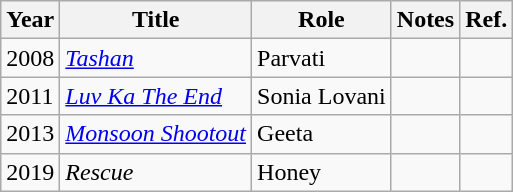<table class="wikitable sortable">
<tr>
<th>Year</th>
<th>Title</th>
<th>Role</th>
<th class="unsortable">Notes</th>
<th class="unsortable">Ref.</th>
</tr>
<tr>
<td>2008</td>
<td><em><a href='#'>Tashan</a></em></td>
<td>Parvati</td>
<td></td>
<td></td>
</tr>
<tr>
<td>2011</td>
<td><em><a href='#'>Luv Ka The End</a></em></td>
<td>Sonia Lovani</td>
<td></td>
<td></td>
</tr>
<tr>
<td>2013</td>
<td><em><a href='#'>Monsoon Shootout</a></em></td>
<td>Geeta</td>
<td></td>
<td></td>
</tr>
<tr>
<td>2019</td>
<td><em>Rescue</em></td>
<td>Honey</td>
<td></td>
<td></td>
</tr>
</table>
